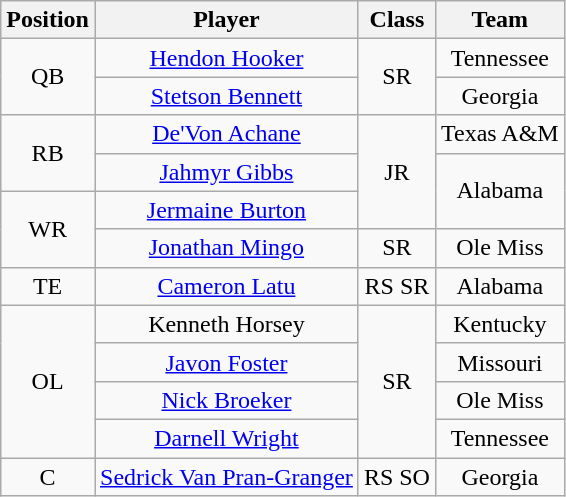<table class="wikitable sortable">
<tr>
<th>Position</th>
<th>Player</th>
<th>Class</th>
<th>Team</th>
</tr>
<tr style="text-align:center;">
<td rowspan=2>QB</td>
<td><a href='#'>Hendon Hooker</a></td>
<td rowspan=2>SR</td>
<td>Tennessee</td>
</tr>
<tr style="text-align:center;">
<td><a href='#'>Stetson Bennett</a></td>
<td>Georgia</td>
</tr>
<tr style="text-align:center;">
<td rowspan=2>RB</td>
<td><a href='#'>De'Von Achane</a></td>
<td rowspan=3>JR</td>
<td>Texas A&M</td>
</tr>
<tr style="text-align:center;">
<td><a href='#'>Jahmyr Gibbs</a></td>
<td rowspan=2>Alabama</td>
</tr>
<tr style="text-align:center;">
<td rowspan=2>WR</td>
<td><a href='#'>Jermaine Burton</a></td>
</tr>
<tr style="text-align:center;">
<td><a href='#'>Jonathan Mingo</a></td>
<td>SR</td>
<td>Ole Miss</td>
</tr>
<tr style="text-align:center;">
<td>TE</td>
<td><a href='#'>Cameron Latu</a></td>
<td>RS SR</td>
<td>Alabama</td>
</tr>
<tr style="text-align:center;">
<td rowspan=4>OL</td>
<td>Kenneth Horsey</td>
<td rowspan=4>SR</td>
<td>Kentucky</td>
</tr>
<tr style="text-align:center;">
<td><a href='#'>Javon Foster</a></td>
<td>Missouri</td>
</tr>
<tr style="text-align:center;">
<td><a href='#'>Nick Broeker</a></td>
<td>Ole Miss</td>
</tr>
<tr style="text-align:center;">
<td><a href='#'>Darnell Wright</a></td>
<td>Tennessee</td>
</tr>
<tr style="text-align:center;">
<td>C</td>
<td><a href='#'>Sedrick Van Pran-Granger</a></td>
<td>RS SO</td>
<td>Georgia</td>
</tr>
</table>
